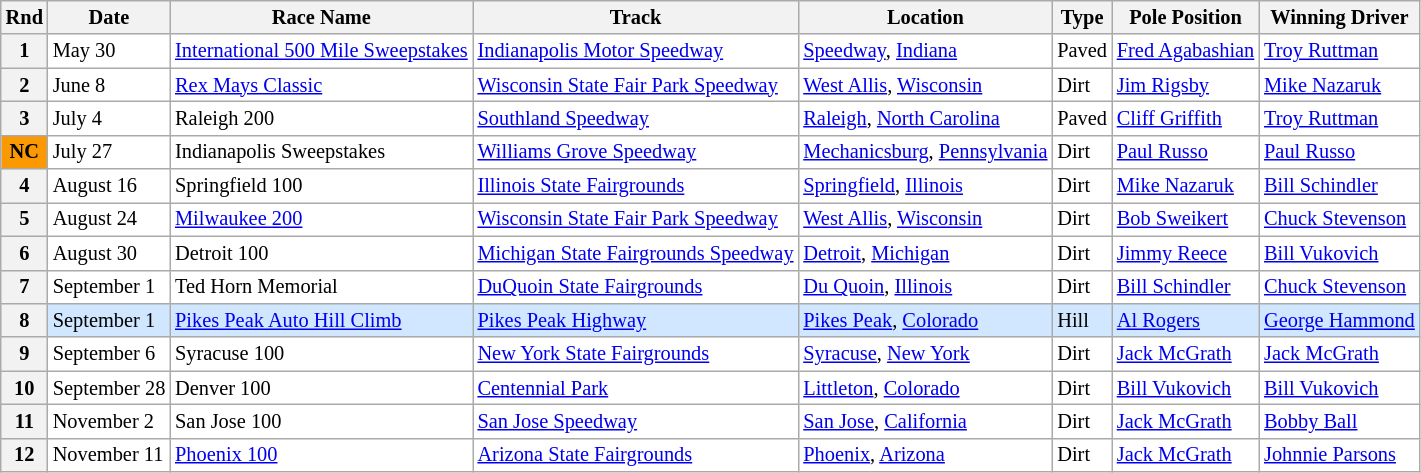<table class="wikitable" style="font-size:85%">
<tr>
<th>Rnd</th>
<th>Date</th>
<th>Race Name</th>
<th>Track</th>
<th>Location</th>
<th>Type</th>
<th>Pole Position</th>
<th>Winning Driver</th>
</tr>
<tr style="background:#FFFFFF;">
<th>1</th>
<td>May 30</td>
<td> <a href='#'>International 500 Mile Sweepstakes</a></td>
<td><a href='#'>Indianapolis Motor Speedway</a></td>
<td><a href='#'>Speedway</a>, <a href='#'>Indiana</a></td>
<td>Paved</td>
<td> <a href='#'>Fred Agabashian</a></td>
<td> <a href='#'>Troy Ruttman</a></td>
</tr>
<tr style="background:#FFFFFF;">
<th>2</th>
<td>June 8</td>
<td> <a href='#'>Rex Mays Classic</a></td>
<td><a href='#'>Wisconsin State Fair Park Speedway</a></td>
<td><a href='#'>West Allis</a>, <a href='#'>Wisconsin</a></td>
<td>Dirt</td>
<td> <a href='#'>Jim Rigsby</a></td>
<td> <a href='#'>Mike Nazaruk</a></td>
</tr>
<tr style="background:#FFFFFF;">
<th>3</th>
<td>July 4</td>
<td> Raleigh 200</td>
<td><a href='#'>Southland Speedway</a></td>
<td><a href='#'>Raleigh</a>, <a href='#'>North Carolina</a></td>
<td>Paved</td>
<td> <a href='#'>Cliff Griffith</a></td>
<td> <a href='#'>Troy Ruttman</a></td>
</tr>
<tr style="background:#FFFFFF;">
<th style="background:#fb9902; text-align:center;"><strong>NC</strong></th>
<td>July 27</td>
<td> Indianapolis Sweepstakes</td>
<td><a href='#'>Williams Grove Speedway</a></td>
<td><a href='#'>Mechanicsburg</a>, <a href='#'>Pennsylvania</a></td>
<td>Dirt</td>
<td> <a href='#'>Paul Russo</a></td>
<td> <a href='#'>Paul Russo</a></td>
</tr>
<tr style="background:#FFFFFF;">
<th>4</th>
<td>August 16</td>
<td> Springfield 100</td>
<td><a href='#'>Illinois State Fairgrounds</a></td>
<td><a href='#'>Springfield</a>, <a href='#'>Illinois</a></td>
<td>Dirt</td>
<td> <a href='#'>Mike Nazaruk</a></td>
<td> <a href='#'>Bill Schindler</a></td>
</tr>
<tr style="background:#FFFFFF;">
<th>5</th>
<td>August 24</td>
<td> <a href='#'>Milwaukee 200</a></td>
<td><a href='#'>Wisconsin State Fair Park Speedway</a></td>
<td><a href='#'>West Allis</a>, <a href='#'>Wisconsin</a></td>
<td>Dirt</td>
<td> <a href='#'>Bob Sweikert</a></td>
<td> <a href='#'>Chuck Stevenson</a></td>
</tr>
<tr style="background:#FFFFFF;">
<th>6</th>
<td>August 30</td>
<td> Detroit 100</td>
<td><a href='#'>Michigan State Fairgrounds Speedway</a></td>
<td><a href='#'>Detroit</a>, <a href='#'>Michigan</a></td>
<td>Dirt</td>
<td> <a href='#'>Jimmy Reece</a></td>
<td> <a href='#'>Bill Vukovich</a></td>
</tr>
<tr style="background:#FFFFFF;">
<th>7</th>
<td>September 1</td>
<td> Ted Horn Memorial</td>
<td><a href='#'>DuQuoin State Fairgrounds</a></td>
<td><a href='#'>Du Quoin</a>, <a href='#'>Illinois</a></td>
<td>Dirt</td>
<td> <a href='#'>Bill Schindler</a></td>
<td> <a href='#'>Chuck Stevenson</a></td>
</tr>
<tr style="background:#D0E7FF;">
<th>8</th>
<td>September 1</td>
<td> <a href='#'>Pikes Peak Auto Hill Climb</a></td>
<td><a href='#'>Pikes Peak Highway</a></td>
<td><a href='#'>Pikes Peak</a>, <a href='#'>Colorado</a></td>
<td>Hill</td>
<td> <a href='#'>Al Rogers</a></td>
<td> <a href='#'>George Hammond</a></td>
</tr>
<tr style="background:#FFFFFF;">
<th>9</th>
<td>September 6</td>
<td> Syracuse 100</td>
<td><a href='#'>New York State Fairgrounds</a></td>
<td><a href='#'>Syracuse</a>, <a href='#'>New York</a></td>
<td>Dirt</td>
<td> <a href='#'>Jack McGrath</a></td>
<td> <a href='#'>Jack McGrath</a></td>
</tr>
<tr style="background:#FFFFFF;">
<th>10</th>
<td>September 28</td>
<td> Denver 100</td>
<td><a href='#'>Centennial Park</a></td>
<td><a href='#'>Littleton</a>, <a href='#'>Colorado</a></td>
<td>Dirt</td>
<td> <a href='#'>Bill Vukovich</a></td>
<td> <a href='#'>Bill Vukovich</a></td>
</tr>
<tr style="background:#FFFFFF;">
<th>11</th>
<td>November 2</td>
<td> San Jose 100</td>
<td><a href='#'>San Jose Speedway</a></td>
<td><a href='#'>San Jose</a>, <a href='#'>California</a></td>
<td>Dirt</td>
<td> <a href='#'>Jack McGrath</a></td>
<td> <a href='#'>Bobby Ball</a></td>
</tr>
<tr style="background:#FFFFFF;">
<th>12</th>
<td>November 11</td>
<td> <a href='#'>Phoenix 100</a></td>
<td><a href='#'>Arizona State Fairgrounds</a></td>
<td><a href='#'>Phoenix</a>, <a href='#'>Arizona</a></td>
<td>Dirt</td>
<td> <a href='#'>Jack McGrath</a></td>
<td> <a href='#'>Johnnie Parsons</a></td>
</tr>
</table>
